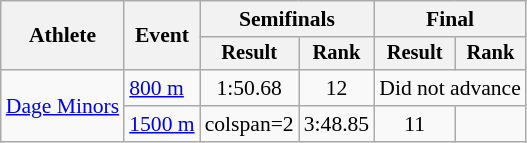<table class=wikitable style="font-size:90%">
<tr>
<th rowspan="2">Athlete</th>
<th rowspan="2">Event</th>
<th colspan="2">Semifinals</th>
<th colspan="2">Final</th>
</tr>
<tr style="font-size:95%">
<th>Result</th>
<th>Rank</th>
<th>Result</th>
<th>Rank</th>
</tr>
<tr align=center>
<td align=left rowspan="2"><a href='#'>Dage Minors</a></td>
<td align=left><a href='#'>800 m</a></td>
<td>1:50.68</td>
<td>12</td>
<td colspan=2>Did not advance</td>
</tr>
<tr align=center>
<td align=left><a href='#'>1500 m</a></td>
<td>colspan=2 </td>
<td>3:48.85</td>
<td>11</td>
</tr>
</table>
